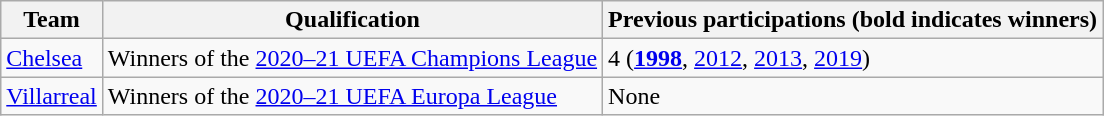<table class="wikitable">
<tr>
<th>Team</th>
<th>Qualification</th>
<th>Previous participations (bold indicates winners)</th>
</tr>
<tr>
<td> <a href='#'>Chelsea</a></td>
<td>Winners of the <a href='#'>2020–21 UEFA Champions League</a></td>
<td>4 (<strong><a href='#'>1998</a></strong>, <a href='#'>2012</a>, <a href='#'>2013</a>, <a href='#'>2019</a>)</td>
</tr>
<tr>
<td> <a href='#'>Villarreal</a></td>
<td>Winners of the <a href='#'>2020–21 UEFA Europa League</a></td>
<td>None</td>
</tr>
</table>
